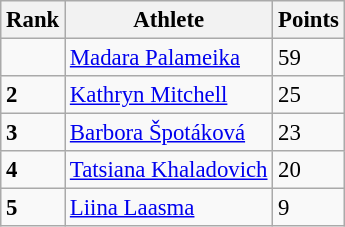<table class="wikitable" style="border-collapse: collapse; font-size: 95%;">
<tr>
<th>Rank</th>
<th>Athlete</th>
<th>Points</th>
</tr>
<tr>
<td></td>
<td><a href='#'>Madara Palameika</a></td>
<td>59</td>
</tr>
<tr>
<td><strong>2</strong></td>
<td><a href='#'>Kathryn Mitchell</a></td>
<td>25</td>
</tr>
<tr>
<td><strong>3</strong></td>
<td><a href='#'>Barbora Špotáková</a></td>
<td>23</td>
</tr>
<tr>
<td><strong>4</strong></td>
<td><a href='#'>Tatsiana Khaladovich</a></td>
<td>20</td>
</tr>
<tr>
<td><strong>5</strong></td>
<td><a href='#'>Liina Laasma</a></td>
<td>9</td>
</tr>
</table>
